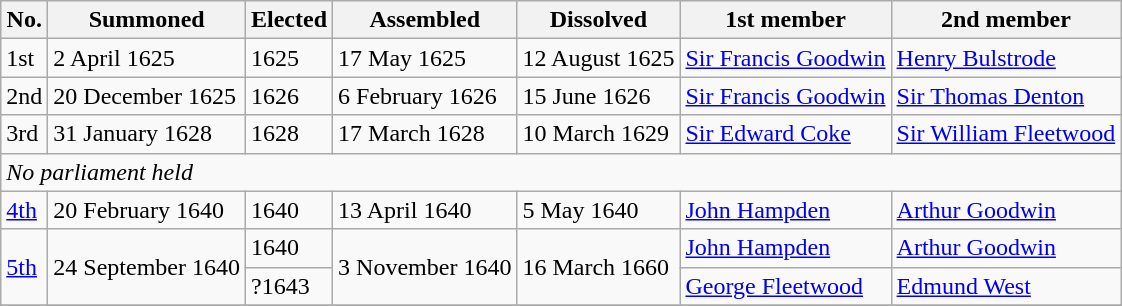<table class="wikitable">
<tr>
<th>No.</th>
<th>Summoned</th>
<th>Elected</th>
<th>Assembled</th>
<th>Dissolved</th>
<th>1st member</th>
<th>2nd member</th>
</tr>
<tr>
<td>1st</td>
<td>2 April 1625</td>
<td>1625</td>
<td>17 May 1625</td>
<td>12 August 1625</td>
<td><a href='#'>Sir Francis Goodwin</a></td>
<td><a href='#'>Henry Bulstrode</a></td>
</tr>
<tr>
<td>2nd</td>
<td>20 December 1625</td>
<td>1626</td>
<td>6 February 1626</td>
<td>15 June 1626</td>
<td><a href='#'>Sir Francis Goodwin</a></td>
<td><a href='#'>Sir Thomas Denton</a></td>
</tr>
<tr>
<td>3rd</td>
<td>31 January 1628</td>
<td>1628</td>
<td>17 March 1628</td>
<td>10 March 1629</td>
<td><a href='#'>Sir Edward Coke</a></td>
<td><a href='#'>Sir William Fleetwood</a></td>
</tr>
<tr>
<td colspan="7"><em>No parliament held</em></td>
</tr>
<tr>
<td><a href='#'>4th</a></td>
<td>20 February 1640</td>
<td>1640</td>
<td>13 April 1640</td>
<td>5 May 1640</td>
<td><a href='#'>John Hampden</a></td>
<td><a href='#'>Arthur Goodwin</a></td>
</tr>
<tr>
<td rowspan="2"><a href='#'>5th</a></td>
<td rowspan="2">24 September 1640</td>
<td>1640</td>
<td rowspan="2">3 November 1640</td>
<td rowspan="2">16 March 1660</td>
<td><a href='#'>John Hampden</a></td>
<td><a href='#'>Arthur Goodwin</a></td>
</tr>
<tr>
<td>?1643</td>
<td><a href='#'>George Fleetwood</a></td>
<td><a href='#'>Edmund West</a></td>
</tr>
<tr>
</tr>
</table>
